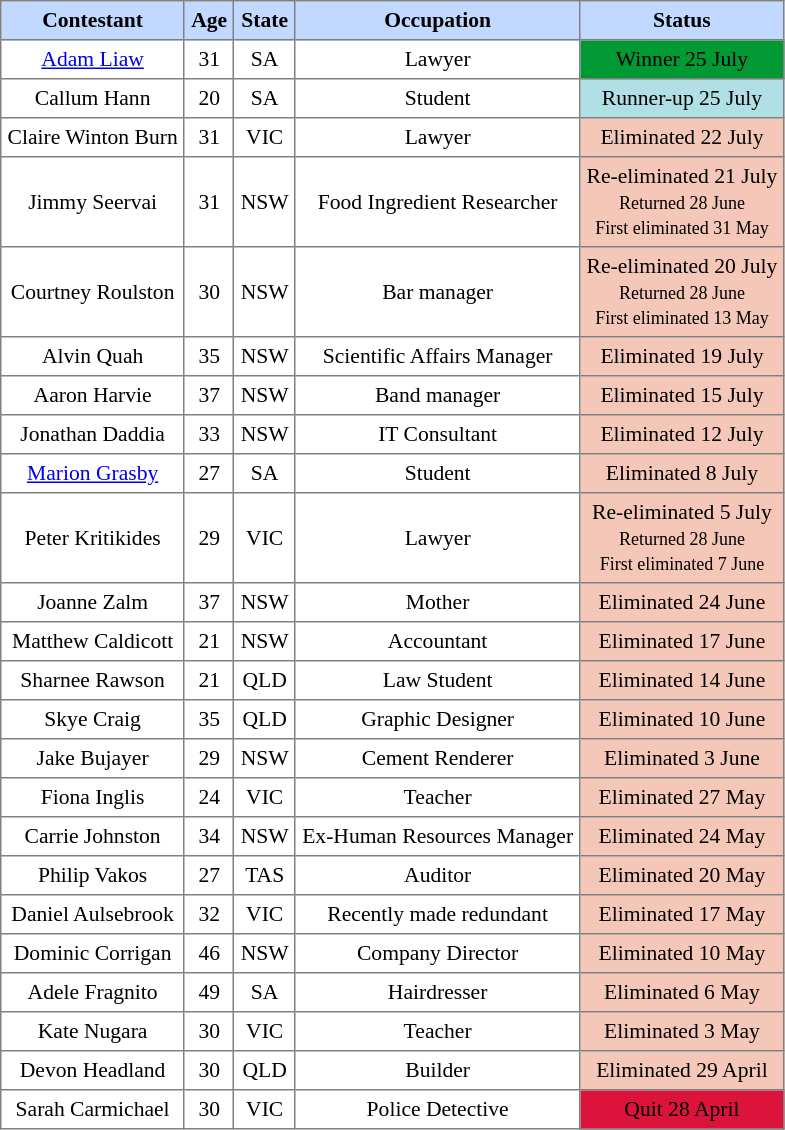<table class="sortable" border="1" cellpadding="4" cellspacing="0" style="text-align:center; font-size:90%; border-collapse:collapse;">
<tr style="background:#C1D8FF;">
<th>Contestant</th>
<th>Age</th>
<th>State</th>
<th>Occupation</th>
<th>Status</th>
</tr>
<tr>
<td><a href='#'>Adam Liaw</a></td>
<td>31</td>
<td>SA</td>
<td>Lawyer</td>
<td style="background:#093;"><span>Winner 25 July</span></td>
</tr>
<tr>
<td>Callum Hann</td>
<td>20</td>
<td>SA</td>
<td>Student</td>
<td style="background:#B0E0E6; text-align:center;">Runner-up 25 July</td>
</tr>
<tr>
<td>Claire Winton Burn</td>
<td>31</td>
<td>VIC</td>
<td>Lawyer</td>
<td style="background : #f4c7b8; text-align:center;">Eliminated 22 July<br></td>
</tr>
<tr>
<td>Jimmy Seervai</td>
<td>31</td>
<td>NSW</td>
<td>Food Ingredient Researcher</td>
<td bgcolor="#F4C7B8" align=center>Re-eliminated 21 July<br><small>Returned 28 June</small><br><small>First eliminated 31 May</small></td>
</tr>
<tr>
<td>Courtney Roulston</td>
<td>30</td>
<td>NSW</td>
<td>Bar manager</td>
<td bgcolor="#F4C7B8" align=center>Re-eliminated 20 July<br><small>Returned 28 June</small><br><small>First eliminated 13 May</small></td>
</tr>
<tr>
<td>Alvin Quah</td>
<td>35</td>
<td>NSW</td>
<td>Scientific Affairs Manager</td>
<td bgcolor="#F4C7B8" align=center>Eliminated 19 July<br></td>
</tr>
<tr>
<td>Aaron Harvie</td>
<td>37</td>
<td>NSW</td>
<td>Band manager</td>
<td bgcolor="#F4C7B8" align=center>Eliminated 15 July<br></td>
</tr>
<tr>
<td>Jonathan Daddia</td>
<td>33</td>
<td>NSW</td>
<td>IT Consultant</td>
<td bgcolor="#F4C7B8" align=center>Eliminated 12 July<br></td>
</tr>
<tr>
<td><a href='#'>Marion Grasby</a></td>
<td>27</td>
<td>SA</td>
<td>Student</td>
<td bgcolor="#F4C7B8" align=center>Eliminated 8 July<br></td>
</tr>
<tr>
<td>Peter Kritikides</td>
<td>29</td>
<td>VIC</td>
<td>Lawyer</td>
<td bgcolor="#F4C7B8" align=center>Re-eliminated 5 July<br><small>Returned 28 June</small><br><small>First eliminated 7 June</small></td>
</tr>
<tr>
<td>Joanne Zalm</td>
<td>37</td>
<td>NSW</td>
<td>Mother</td>
<td bgcolor="#F4C7B8" align=center>Eliminated 24 June<br></td>
</tr>
<tr>
<td>Matthew Caldicott</td>
<td>21</td>
<td>NSW</td>
<td>Accountant</td>
<td bgcolor="#F4C7B8" align=center>Eliminated 17 June<br></td>
</tr>
<tr>
<td>Sharnee Rawson</td>
<td>21</td>
<td>QLD</td>
<td>Law Student</td>
<td bgcolor="#F4C7B8" align=center>Eliminated 14 June<br></td>
</tr>
<tr>
<td>Skye Craig</td>
<td>35</td>
<td>QLD</td>
<td>Graphic Designer</td>
<td bgcolor="#F4C7B8" align=center>Eliminated 10 June<br></td>
</tr>
<tr>
<td>Jake Bujayer</td>
<td>29</td>
<td>NSW</td>
<td>Cement Renderer</td>
<td bgcolor="#F4C7B8" align=center>Eliminated 3 June<br></td>
</tr>
<tr>
<td>Fiona Inglis</td>
<td>24</td>
<td>VIC</td>
<td>Teacher</td>
<td bgcolor="#F4C7B8" align=center>Eliminated 27 May<br></td>
</tr>
<tr>
<td>Carrie Johnston</td>
<td>34</td>
<td>NSW</td>
<td>Ex-Human Resources Manager</td>
<td bgcolor="#F4C7B8" align=center>Eliminated 24 May<br></td>
</tr>
<tr>
<td>Philip Vakos</td>
<td>27</td>
<td>TAS</td>
<td>Auditor</td>
<td bgcolor="#F4C7B8" align=center>Eliminated 20 May<br></td>
</tr>
<tr>
<td>Daniel Aulsebrook</td>
<td>32</td>
<td>VIC</td>
<td>Recently made redundant</td>
<td bgcolor="#F4C7B8" align=center>Eliminated 17 May<br></td>
</tr>
<tr>
<td>Dominic Corrigan</td>
<td>46</td>
<td>NSW</td>
<td>Company Director</td>
<td bgcolor="#F4C7B8" align=center>Eliminated 10 May<br></td>
</tr>
<tr>
<td>Adele Fragnito</td>
<td>49</td>
<td>SA</td>
<td>Hairdresser</td>
<td bgcolor="#F4C7B8" align=center>Eliminated 6 May<br></td>
</tr>
<tr>
<td>Kate Nugara</td>
<td>30</td>
<td>VIC</td>
<td>Teacher</td>
<td bgcolor="#F4C7B8" align=center>Eliminated 3 May<br></td>
</tr>
<tr>
<td>Devon Headland</td>
<td>30</td>
<td>QLD</td>
<td>Builder</td>
<td bgcolor="#F4C7B8" align=center>Eliminated 29 April<br></td>
</tr>
<tr>
<td>Sarah Carmichael</td>
<td>30</td>
<td>VIC</td>
<td>Police Detective</td>
<td bgcolor="crimson" align=center><span>Quit 28 April</span></td>
</tr>
</table>
